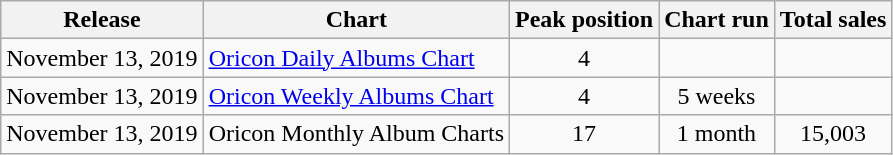<table class="wikitable">
<tr>
<th align="left">Release</th>
<th align="left">Chart</th>
<th align="left">Peak position</th>
<th align="left">Chart run</th>
<th align="left">Total sales</th>
</tr>
<tr>
<td align="left">November 13, 2019</td>
<td align="left"><a href='#'>Oricon Daily Albums Chart</a></td>
<td align="center">4</td>
<td align="center"></td>
<td align="center"></td>
</tr>
<tr>
<td align="left">November 13, 2019</td>
<td align="left"><a href='#'>Oricon Weekly Albums Chart</a></td>
<td align="center">4</td>
<td align="center">5 weeks</td>
<td align="center"></td>
</tr>
<tr>
<td align="left">November 13, 2019</td>
<td align="left">Oricon Monthly Album Charts</td>
<td align="center">17</td>
<td align="center">1 month</td>
<td align="center">15,003</td>
</tr>
</table>
